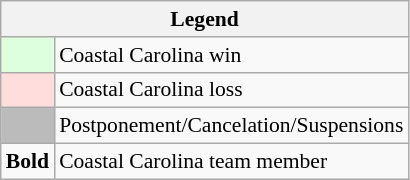<table class="wikitable" style="font-size:90%">
<tr>
<th colspan="2">Legend</th>
</tr>
<tr>
<td bgcolor="#ddffdd"> </td>
<td>Coastal Carolina win</td>
</tr>
<tr>
<td bgcolor="#ffdddd"> </td>
<td>Coastal Carolina loss</td>
</tr>
<tr>
<td bgcolor="#bbbbbb"> </td>
<td>Postponement/Cancelation/Suspensions</td>
</tr>
<tr>
<td><strong>Bold</strong></td>
<td>Coastal Carolina team member</td>
</tr>
</table>
